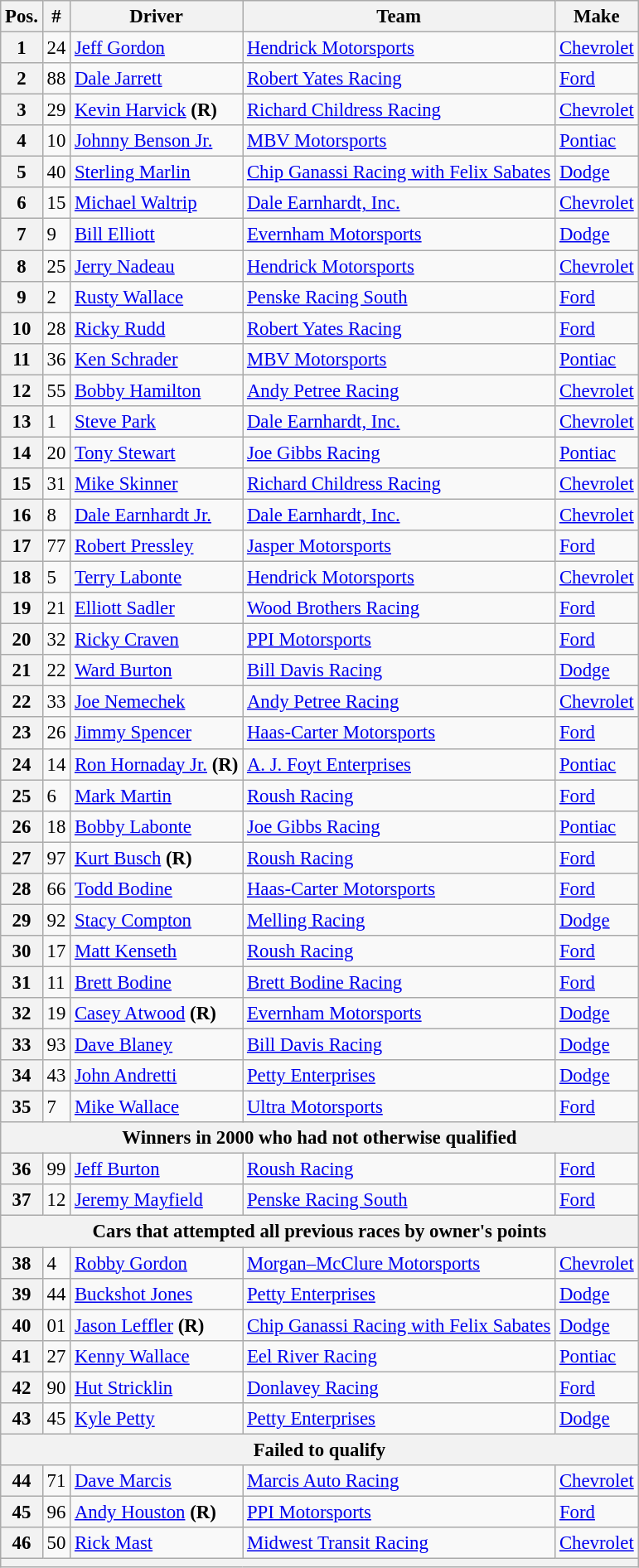<table class="wikitable" style="font-size:95%">
<tr>
<th>Pos.</th>
<th>#</th>
<th>Driver</th>
<th>Team</th>
<th>Make</th>
</tr>
<tr>
<th>1</th>
<td>24</td>
<td><a href='#'>Jeff Gordon</a></td>
<td><a href='#'>Hendrick Motorsports</a></td>
<td><a href='#'>Chevrolet</a></td>
</tr>
<tr>
<th>2</th>
<td>88</td>
<td><a href='#'>Dale Jarrett</a></td>
<td><a href='#'>Robert Yates Racing</a></td>
<td><a href='#'>Ford</a></td>
</tr>
<tr>
<th>3</th>
<td>29</td>
<td><a href='#'>Kevin Harvick</a> <strong>(R)</strong></td>
<td><a href='#'>Richard Childress Racing</a></td>
<td><a href='#'>Chevrolet</a></td>
</tr>
<tr>
<th>4</th>
<td>10</td>
<td><a href='#'>Johnny Benson Jr.</a></td>
<td><a href='#'>MBV Motorsports</a></td>
<td><a href='#'>Pontiac</a></td>
</tr>
<tr>
<th>5</th>
<td>40</td>
<td><a href='#'>Sterling Marlin</a></td>
<td><a href='#'>Chip Ganassi Racing with Felix Sabates</a></td>
<td><a href='#'>Dodge</a></td>
</tr>
<tr>
<th>6</th>
<td>15</td>
<td><a href='#'>Michael Waltrip</a></td>
<td><a href='#'>Dale Earnhardt, Inc.</a></td>
<td><a href='#'>Chevrolet</a></td>
</tr>
<tr>
<th>7</th>
<td>9</td>
<td><a href='#'>Bill Elliott</a></td>
<td><a href='#'>Evernham Motorsports</a></td>
<td><a href='#'>Dodge</a></td>
</tr>
<tr>
<th>8</th>
<td>25</td>
<td><a href='#'>Jerry Nadeau</a></td>
<td><a href='#'>Hendrick Motorsports</a></td>
<td><a href='#'>Chevrolet</a></td>
</tr>
<tr>
<th>9</th>
<td>2</td>
<td><a href='#'>Rusty Wallace</a></td>
<td><a href='#'>Penske Racing South</a></td>
<td><a href='#'>Ford</a></td>
</tr>
<tr>
<th>10</th>
<td>28</td>
<td><a href='#'>Ricky Rudd</a></td>
<td><a href='#'>Robert Yates Racing</a></td>
<td><a href='#'>Ford</a></td>
</tr>
<tr>
<th>11</th>
<td>36</td>
<td><a href='#'>Ken Schrader</a></td>
<td><a href='#'>MBV Motorsports</a></td>
<td><a href='#'>Pontiac</a></td>
</tr>
<tr>
<th>12</th>
<td>55</td>
<td><a href='#'>Bobby Hamilton</a></td>
<td><a href='#'>Andy Petree Racing</a></td>
<td><a href='#'>Chevrolet</a></td>
</tr>
<tr>
<th>13</th>
<td>1</td>
<td><a href='#'>Steve Park</a></td>
<td><a href='#'>Dale Earnhardt, Inc.</a></td>
<td><a href='#'>Chevrolet</a></td>
</tr>
<tr>
<th>14</th>
<td>20</td>
<td><a href='#'>Tony Stewart</a></td>
<td><a href='#'>Joe Gibbs Racing</a></td>
<td><a href='#'>Pontiac</a></td>
</tr>
<tr>
<th>15</th>
<td>31</td>
<td><a href='#'>Mike Skinner</a></td>
<td><a href='#'>Richard Childress Racing</a></td>
<td><a href='#'>Chevrolet</a></td>
</tr>
<tr>
<th>16</th>
<td>8</td>
<td><a href='#'>Dale Earnhardt Jr.</a></td>
<td><a href='#'>Dale Earnhardt, Inc.</a></td>
<td><a href='#'>Chevrolet</a></td>
</tr>
<tr>
<th>17</th>
<td>77</td>
<td><a href='#'>Robert Pressley</a></td>
<td><a href='#'>Jasper Motorsports</a></td>
<td><a href='#'>Ford</a></td>
</tr>
<tr>
<th>18</th>
<td>5</td>
<td><a href='#'>Terry Labonte</a></td>
<td><a href='#'>Hendrick Motorsports</a></td>
<td><a href='#'>Chevrolet</a></td>
</tr>
<tr>
<th>19</th>
<td>21</td>
<td><a href='#'>Elliott Sadler</a></td>
<td><a href='#'>Wood Brothers Racing</a></td>
<td><a href='#'>Ford</a></td>
</tr>
<tr>
<th>20</th>
<td>32</td>
<td><a href='#'>Ricky Craven</a></td>
<td><a href='#'>PPI Motorsports</a></td>
<td><a href='#'>Ford</a></td>
</tr>
<tr>
<th>21</th>
<td>22</td>
<td><a href='#'>Ward Burton</a></td>
<td><a href='#'>Bill Davis Racing</a></td>
<td><a href='#'>Dodge</a></td>
</tr>
<tr>
<th>22</th>
<td>33</td>
<td><a href='#'>Joe Nemechek</a></td>
<td><a href='#'>Andy Petree Racing</a></td>
<td><a href='#'>Chevrolet</a></td>
</tr>
<tr>
<th>23</th>
<td>26</td>
<td><a href='#'>Jimmy Spencer</a></td>
<td><a href='#'>Haas-Carter Motorsports</a></td>
<td><a href='#'>Ford</a></td>
</tr>
<tr>
<th>24</th>
<td>14</td>
<td><a href='#'>Ron Hornaday Jr.</a> <strong>(R)</strong></td>
<td><a href='#'>A. J. Foyt Enterprises</a></td>
<td><a href='#'>Pontiac</a></td>
</tr>
<tr>
<th>25</th>
<td>6</td>
<td><a href='#'>Mark Martin</a></td>
<td><a href='#'>Roush Racing</a></td>
<td><a href='#'>Ford</a></td>
</tr>
<tr>
<th>26</th>
<td>18</td>
<td><a href='#'>Bobby Labonte</a></td>
<td><a href='#'>Joe Gibbs Racing</a></td>
<td><a href='#'>Pontiac</a></td>
</tr>
<tr>
<th>27</th>
<td>97</td>
<td><a href='#'>Kurt Busch</a> <strong>(R)</strong></td>
<td><a href='#'>Roush Racing</a></td>
<td><a href='#'>Ford</a></td>
</tr>
<tr>
<th>28</th>
<td>66</td>
<td><a href='#'>Todd Bodine</a></td>
<td><a href='#'>Haas-Carter Motorsports</a></td>
<td><a href='#'>Ford</a></td>
</tr>
<tr>
<th>29</th>
<td>92</td>
<td><a href='#'>Stacy Compton</a></td>
<td><a href='#'>Melling Racing</a></td>
<td><a href='#'>Dodge</a></td>
</tr>
<tr>
<th>30</th>
<td>17</td>
<td><a href='#'>Matt Kenseth</a></td>
<td><a href='#'>Roush Racing</a></td>
<td><a href='#'>Ford</a></td>
</tr>
<tr>
<th>31</th>
<td>11</td>
<td><a href='#'>Brett Bodine</a></td>
<td><a href='#'>Brett Bodine Racing</a></td>
<td><a href='#'>Ford</a></td>
</tr>
<tr>
<th>32</th>
<td>19</td>
<td><a href='#'>Casey Atwood</a> <strong>(R)</strong></td>
<td><a href='#'>Evernham Motorsports</a></td>
<td><a href='#'>Dodge</a></td>
</tr>
<tr>
<th>33</th>
<td>93</td>
<td><a href='#'>Dave Blaney</a></td>
<td><a href='#'>Bill Davis Racing</a></td>
<td><a href='#'>Dodge</a></td>
</tr>
<tr>
<th>34</th>
<td>43</td>
<td><a href='#'>John Andretti</a></td>
<td><a href='#'>Petty Enterprises</a></td>
<td><a href='#'>Dodge</a></td>
</tr>
<tr>
<th>35</th>
<td>7</td>
<td><a href='#'>Mike Wallace</a></td>
<td><a href='#'>Ultra Motorsports</a></td>
<td><a href='#'>Ford</a></td>
</tr>
<tr>
<th colspan="5">Winners in 2000 who had not otherwise qualified</th>
</tr>
<tr>
<th>36</th>
<td>99</td>
<td><a href='#'>Jeff Burton</a></td>
<td><a href='#'>Roush Racing</a></td>
<td><a href='#'>Ford</a></td>
</tr>
<tr>
<th>37</th>
<td>12</td>
<td><a href='#'>Jeremy Mayfield</a></td>
<td><a href='#'>Penske Racing South</a></td>
<td><a href='#'>Ford</a></td>
</tr>
<tr>
<th colspan="5">Cars that attempted all previous races by owner's points</th>
</tr>
<tr>
<th>38</th>
<td>4</td>
<td><a href='#'>Robby Gordon</a></td>
<td><a href='#'>Morgan–McClure Motorsports</a></td>
<td><a href='#'>Chevrolet</a></td>
</tr>
<tr>
<th>39</th>
<td>44</td>
<td><a href='#'>Buckshot Jones</a></td>
<td><a href='#'>Petty Enterprises</a></td>
<td><a href='#'>Dodge</a></td>
</tr>
<tr>
<th>40</th>
<td>01</td>
<td><a href='#'>Jason Leffler</a> <strong>(R)</strong></td>
<td><a href='#'>Chip Ganassi Racing with Felix Sabates</a></td>
<td><a href='#'>Dodge</a></td>
</tr>
<tr>
<th>41</th>
<td>27</td>
<td><a href='#'>Kenny Wallace</a></td>
<td><a href='#'>Eel River Racing</a></td>
<td><a href='#'>Pontiac</a></td>
</tr>
<tr>
<th>42</th>
<td>90</td>
<td><a href='#'>Hut Stricklin</a></td>
<td><a href='#'>Donlavey Racing</a></td>
<td><a href='#'>Ford</a></td>
</tr>
<tr>
<th>43</th>
<td>45</td>
<td><a href='#'>Kyle Petty</a></td>
<td><a href='#'>Petty Enterprises</a></td>
<td><a href='#'>Dodge</a></td>
</tr>
<tr>
<th colspan="5">Failed to qualify</th>
</tr>
<tr>
<th>44</th>
<td>71</td>
<td><a href='#'>Dave Marcis</a></td>
<td><a href='#'>Marcis Auto Racing</a></td>
<td><a href='#'>Chevrolet</a></td>
</tr>
<tr>
<th>45</th>
<td>96</td>
<td><a href='#'>Andy Houston</a> <strong>(R)</strong></td>
<td><a href='#'>PPI Motorsports</a></td>
<td><a href='#'>Ford</a></td>
</tr>
<tr>
<th>46</th>
<td>50</td>
<td><a href='#'>Rick Mast</a></td>
<td><a href='#'>Midwest Transit Racing</a></td>
<td><a href='#'>Chevrolet</a></td>
</tr>
<tr>
<th colspan="5"></th>
</tr>
</table>
